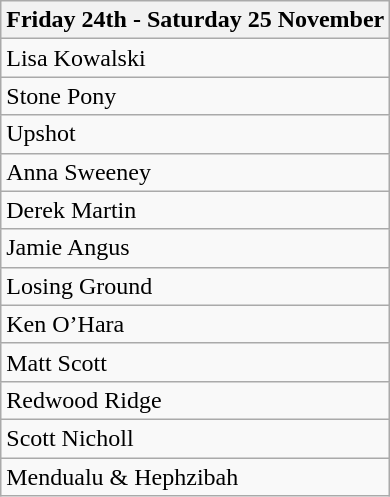<table class="wikitable">
<tr>
<th>Friday 24th - Saturday 25 November</th>
</tr>
<tr>
<td>Lisa Kowalski</td>
</tr>
<tr>
<td>Stone Pony</td>
</tr>
<tr>
<td>Upshot</td>
</tr>
<tr>
<td>Anna Sweeney</td>
</tr>
<tr>
<td>Derek Martin</td>
</tr>
<tr>
<td>Jamie Angus</td>
</tr>
<tr>
<td>Losing Ground</td>
</tr>
<tr>
<td>Ken O’Hara</td>
</tr>
<tr>
<td>Matt Scott</td>
</tr>
<tr>
<td>Redwood Ridge</td>
</tr>
<tr>
<td>Scott Nicholl</td>
</tr>
<tr>
<td>Mendualu & Hephzibah</td>
</tr>
</table>
